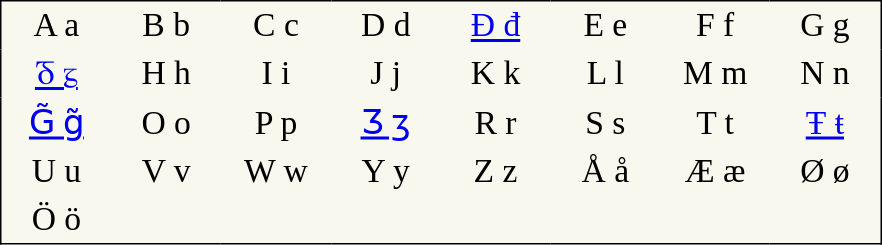<table style="font-family:Arial Unicode MS; font-size:1.4em; border-color:#000000; border-width:1px; border-style:solid; border-collapse:collapse; background-color:#F8F8EF">
<tr>
<td style="width:3em; text-align:center; padding: 3px;">A a</td>
<td style="width:3em; text-align:center; padding: 3px;">B b</td>
<td style="width:3em; text-align:center; padding: 3px;">C c</td>
<td style="width:3em; text-align:center; padding: 3px;">D d</td>
<td style="width:3em; text-align:center; padding: 3px;"><a href='#'>Đ đ</a></td>
<td style="width:3em; text-align:center; padding: 3px;">E e</td>
<td style="width:3em; text-align:center; padding: 3px;">F f</td>
<td style="width:3em; text-align:center; padding: 3px;">G g</td>
</tr>
<tr>
<td style="width:3em; text-align:center; padding: 3px;"><a href='#'>Ᵹ ᵹ</a></td>
<td style="width:3em; text-align:center; padding: 3px;">H h</td>
<td style="width:3em; text-align:center; padding: 3px;">I i</td>
<td style="width:3em; text-align:center; padding: 3px;">J j</td>
<td style="width:3em; text-align:center; padding: 3px;">K k</td>
<td style="width:3em; text-align:center; padding: 3px;">L l</td>
<td style="width:3em; text-align:center; padding: 3px;">M m</td>
<td style="width:3em; text-align:center; padding: 3px;">N n</td>
</tr>
<tr>
<td style="width:3em; text-align:center; padding: 3px;"><a href='#'>G̃ g̃</a></td>
<td style="width:3em; text-align:center; padding: 3px;">O o</td>
<td style="width:3em; text-align:center; padding: 3px;">P p</td>
<td style="width:3em; text-align:center; padding: 3px;"><a href='#'>Ʒ ʒ</a></td>
<td style="width:3em; text-align:center; padding: 3px;">R r</td>
<td style="width:3em; text-align:center; padding: 3px;">S s</td>
<td style="width:3em; text-align:center; padding: 3px;">T t</td>
<td style="width:3em; text-align:center; padding: 3px;"><a href='#'>Ŧ ŧ</a></td>
</tr>
<tr>
<td style="width:3em; text-align:center; padding: 3px;">U u</td>
<td style="width:3em; text-align:center; padding: 3px;">V v</td>
<td style="width:3em; text-align:center; padding: 3px;">W w</td>
<td style="width:3em; text-align:center; padding: 3px;">Y y</td>
<td style="width:3em; text-align:center; padding: 3px;">Z z</td>
<td style="width:3em; text-align:center; padding: 3px;">Å å</td>
<td style="width:3em; text-align:center; padding: 3px;">Æ æ</td>
<td style="width:3em; text-align:center; padding: 3px;">Ø ø</td>
</tr>
<tr>
<td style="width:3em; text-align:center; padding: 3px;">Ö ö</td>
<td></td>
<td></td>
<td></td>
<td></td>
<td></td>
<td></td>
<td></td>
</tr>
</table>
